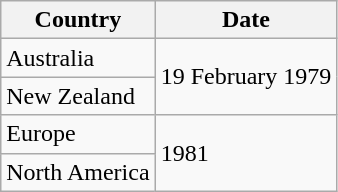<table class="wikitable">
<tr>
<th>Country</th>
<th>Date</th>
</tr>
<tr>
<td>Australia</td>
<td rowspan="2">19 February 1979</td>
</tr>
<tr>
<td>New Zealand</td>
</tr>
<tr>
<td>Europe</td>
<td rowspan="2">1981</td>
</tr>
<tr>
<td>North America</td>
</tr>
</table>
